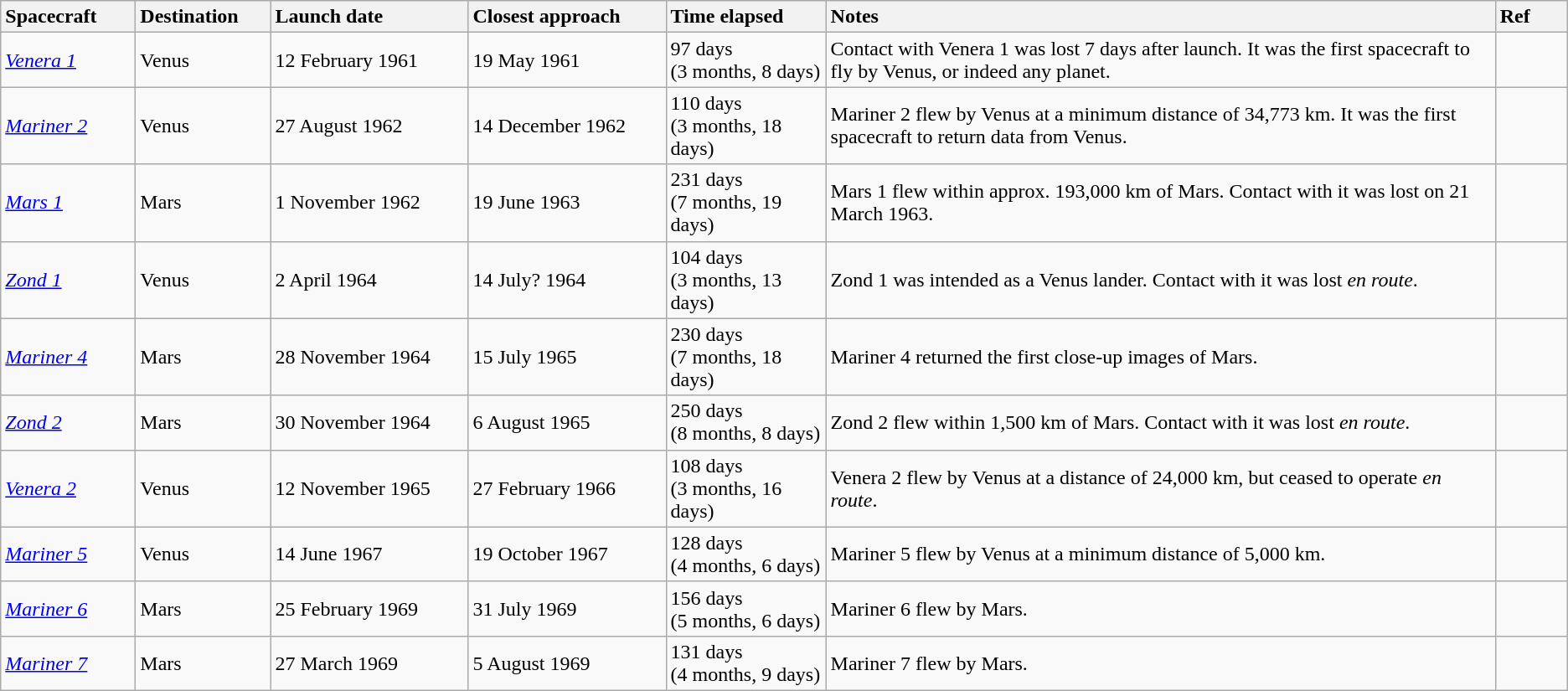<table class="wikitable">
<tr>
<th style="text-align:left; width:100px;">Spacecraft</th>
<th style="text-align:left; width:100px;">Destination</th>
<th style="text-align:left; width:150px;">Launch date</th>
<th style="text-align:left; width:150px;">Closest approach</th>
<th style="text-align:left; width:120px;">Time elapsed</th>
<th style="text-align:left">Notes</th>
<th style="text-align:left; width:50px;">Ref</th>
</tr>
<tr>
<td><em><a href='#'>Venera 1</a></em></td>
<td>Venus</td>
<td>12 February 1961</td>
<td>19 May 1961</td>
<td>97 days<br>(3 months, 8 days)</td>
<td>Contact with Venera 1 was lost 7 days after launch. It was the first spacecraft to fly by Venus, or indeed any planet.</td>
<td></td>
</tr>
<tr>
<td><em><a href='#'>Mariner 2</a></em></td>
<td>Venus</td>
<td>27 August 1962</td>
<td>14 December 1962</td>
<td>110 days<br>(3 months, 18 days)</td>
<td>Mariner 2 flew by Venus at a minimum distance of 34,773 km. It was the first spacecraft to return data from Venus.</td>
<td></td>
</tr>
<tr>
<td><em><a href='#'>Mars 1</a></em></td>
<td>Mars</td>
<td>1 November 1962</td>
<td>19 June 1963</td>
<td>231 days<br>(7 months, 19 days)</td>
<td>Mars 1 flew within approx. 193,000 km of Mars. Contact with it was lost on 21 March 1963.</td>
<td></td>
</tr>
<tr>
<td><em><a href='#'>Zond 1</a></em></td>
<td>Venus</td>
<td>2 April 1964</td>
<td>14 July? 1964</td>
<td>104 days<br>(3 months, 13 days)</td>
<td>Zond 1 was intended as a Venus lander. Contact with it was lost <em>en route</em>.</td>
<td></td>
</tr>
<tr>
<td><em><a href='#'>Mariner 4</a></em></td>
<td>Mars</td>
<td>28 November 1964</td>
<td>15 July 1965</td>
<td>230 days<br>(7 months, 18 days)</td>
<td>Mariner 4 returned the first close-up images of Mars.</td>
<td></td>
</tr>
<tr>
<td><em><a href='#'>Zond 2</a></em></td>
<td>Mars</td>
<td>30 November 1964</td>
<td>6 August 1965</td>
<td>250 days<br>(8 months, 8 days)</td>
<td>Zond 2 flew within 1,500 km of Mars. Contact with it was lost <em>en route</em>.</td>
<td></td>
</tr>
<tr>
<td><em><a href='#'>Venera 2</a></em></td>
<td>Venus</td>
<td>12 November 1965</td>
<td>27 February 1966</td>
<td>108 days<br>(3 months, 16 days)</td>
<td>Venera 2 flew by Venus at a distance of 24,000 km, but ceased to operate <em>en route</em>.</td>
<td></td>
</tr>
<tr>
<td><em><a href='#'>Mariner 5</a></em></td>
<td>Venus</td>
<td>14 June 1967</td>
<td>19 October 1967</td>
<td>128 days<br>(4 months, 6 days)</td>
<td>Mariner 5 flew by Venus at a minimum distance of 5,000 km.</td>
<td></td>
</tr>
<tr>
<td><em><a href='#'>Mariner 6</a></em></td>
<td>Mars</td>
<td>25 February 1969</td>
<td>31 July 1969</td>
<td>156 days<br>(5 months, 6 days)</td>
<td>Mariner 6 flew by Mars.</td>
<td></td>
</tr>
<tr>
<td><em><a href='#'>Mariner 7</a></em></td>
<td>Mars</td>
<td>27 March 1969</td>
<td>5 August 1969</td>
<td>131 days<br>(4 months, 9 days)</td>
<td>Mariner 7 flew by Mars.</td>
<td></td>
</tr>
</table>
